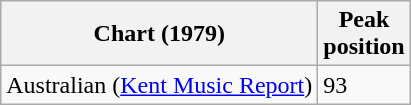<table class="wikitable sortable plainrowheaders">
<tr>
<th scope="col">Chart (1979)</th>
<th scope="col">Peak<br>position</th>
</tr>
<tr>
<td>Australian (<a href='#'>Kent Music Report</a>)</td>
<td>93</td>
</tr>
</table>
